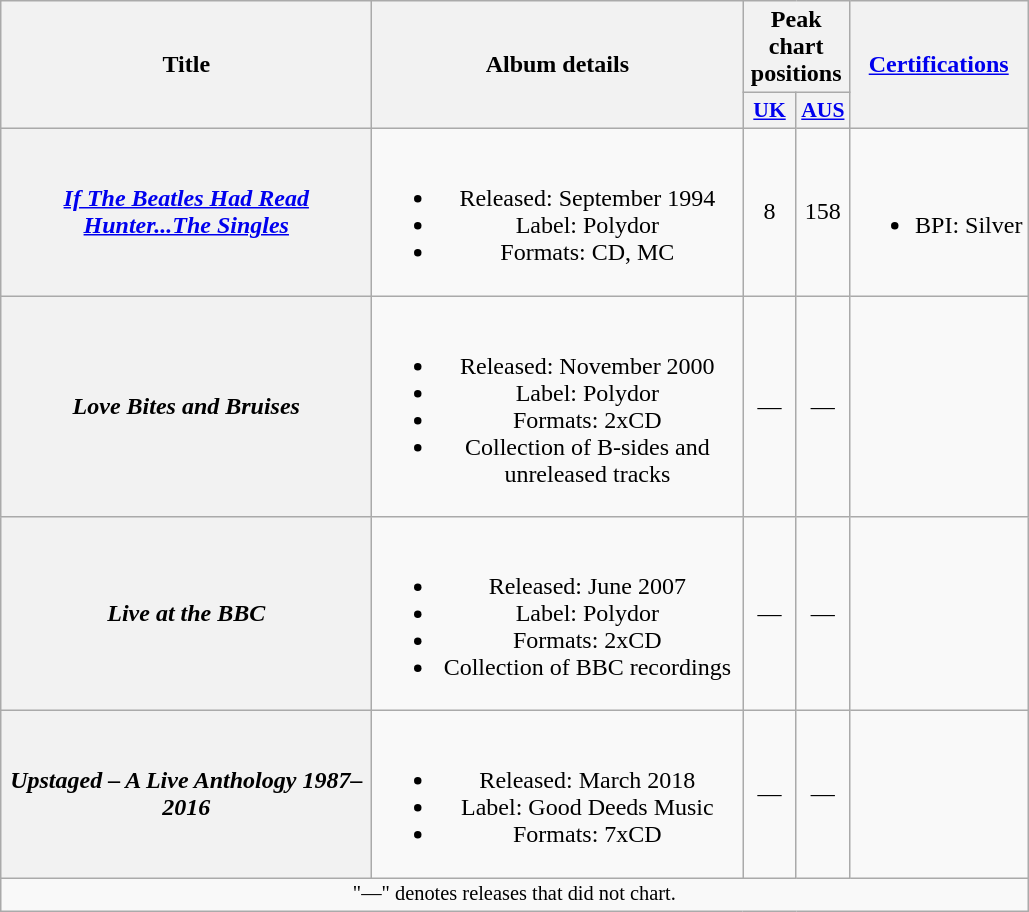<table class="wikitable plainrowheaders" style="text-align:center;">
<tr>
<th rowspan="2" scope="col" style="width:15em;">Title</th>
<th rowspan="2" scope="col" style="width:15em;">Album details</th>
<th colspan="2">Peak chart positions</th>
<th rowspan="2"><a href='#'>Certifications</a></th>
</tr>
<tr>
<th scope="col" style="width:2em;font-size:90%;"><a href='#'>UK</a><br></th>
<th scope="col" style="width:2em;font-size:90%;"><a href='#'>AUS</a><br></th>
</tr>
<tr>
<th scope="row"><em><a href='#'>If The Beatles Had Read Hunter...The Singles</a></em></th>
<td><br><ul><li>Released: September 1994</li><li>Label: Polydor</li><li>Formats: CD, MC</li></ul></td>
<td>8</td>
<td>158</td>
<td><br><ul><li>BPI: Silver</li></ul></td>
</tr>
<tr>
<th scope="row"><em>Love Bites and Bruises</em></th>
<td><br><ul><li>Released: November 2000</li><li>Label: Polydor</li><li>Formats: 2xCD</li><li>Collection of B-sides and unreleased tracks</li></ul></td>
<td>—</td>
<td>—</td>
<td></td>
</tr>
<tr>
<th scope="row"><em>Live at the BBC</em></th>
<td><br><ul><li>Released: June 2007</li><li>Label: Polydor</li><li>Formats: 2xCD</li><li>Collection of BBC recordings</li></ul></td>
<td>—</td>
<td>—</td>
<td></td>
</tr>
<tr>
<th scope="row"><em>Upstaged – A Live Anthology 1987–2016</em></th>
<td><br><ul><li>Released: March 2018</li><li>Label: Good Deeds Music</li><li>Formats: 7xCD</li></ul></td>
<td>—</td>
<td>—</td>
<td></td>
</tr>
<tr>
<td colspan="5" style="font-size:85%">"—" denotes releases that did not chart.</td>
</tr>
</table>
